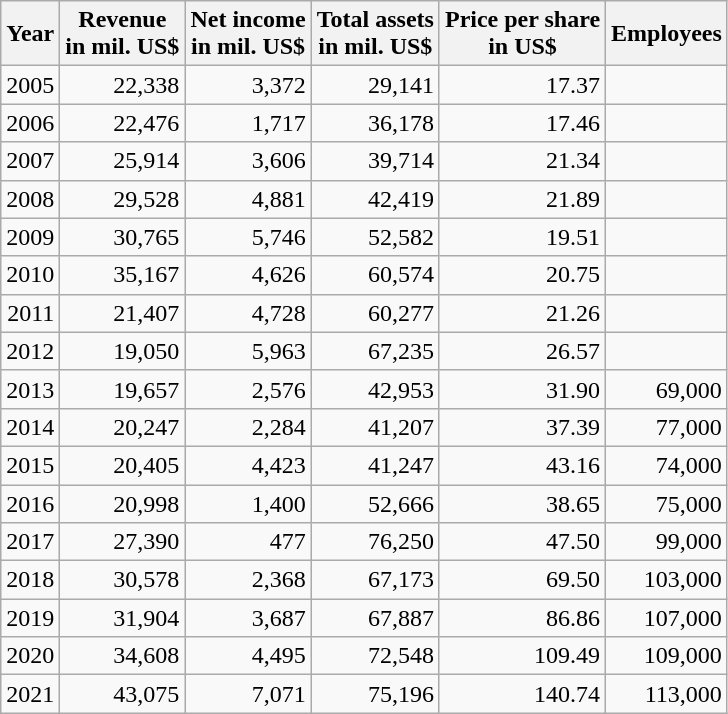<table class="wikitable float-left" style="text-align: right;">
<tr>
<th>Year</th>
<th>Revenue<br>in mil. US$</th>
<th>Net income<br>in mil. US$</th>
<th>Total assets<br>in mil. US$</th>
<th>Price per share<br>in US$</th>
<th>Employees</th>
</tr>
<tr>
<td>2005</td>
<td>22,338</td>
<td>3,372</td>
<td>29,141</td>
<td>17.37</td>
<td></td>
</tr>
<tr>
<td>2006</td>
<td>22,476</td>
<td>1,717</td>
<td>36,178</td>
<td>17.46</td>
<td></td>
</tr>
<tr>
<td>2007</td>
<td>25,914</td>
<td>3,606</td>
<td>39,714</td>
<td>21.34</td>
<td></td>
</tr>
<tr>
<td>2008</td>
<td>29,528</td>
<td>4,881</td>
<td>42,419</td>
<td>21.89</td>
<td></td>
</tr>
<tr>
<td>2009</td>
<td>30,765</td>
<td>5,746</td>
<td>52,582</td>
<td>19.51</td>
<td></td>
</tr>
<tr>
<td>2010</td>
<td>35,167</td>
<td>4,626</td>
<td>60,574</td>
<td>20.75</td>
<td></td>
</tr>
<tr>
<td>2011</td>
<td>21,407</td>
<td>4,728</td>
<td>60,277</td>
<td>21.26</td>
<td></td>
</tr>
<tr>
<td>2012</td>
<td>19,050</td>
<td>5,963</td>
<td>67,235</td>
<td>26.57</td>
<td></td>
</tr>
<tr>
<td>2013</td>
<td>19,657</td>
<td>2,576</td>
<td>42,953</td>
<td>31.90</td>
<td>69,000</td>
</tr>
<tr>
<td>2014</td>
<td>20,247</td>
<td>2,284</td>
<td>41,207</td>
<td>37.39</td>
<td>77,000</td>
</tr>
<tr>
<td>2015</td>
<td>20,405</td>
<td>4,423</td>
<td>41,247</td>
<td>43.16</td>
<td>74,000</td>
</tr>
<tr>
<td>2016</td>
<td>20,998</td>
<td>1,400</td>
<td>52,666</td>
<td>38.65</td>
<td>75,000</td>
</tr>
<tr>
<td>2017</td>
<td>27,390</td>
<td>477</td>
<td>76,250</td>
<td>47.50</td>
<td>99,000</td>
</tr>
<tr>
<td>2018</td>
<td>30,578</td>
<td>2,368</td>
<td>67,173</td>
<td>69.50</td>
<td>103,000</td>
</tr>
<tr>
<td>2019</td>
<td>31,904</td>
<td>3,687</td>
<td>67,887</td>
<td>86.86</td>
<td>107,000</td>
</tr>
<tr>
<td>2020</td>
<td>34,608</td>
<td>4,495</td>
<td>72,548</td>
<td>109.49</td>
<td>109,000</td>
</tr>
<tr>
<td>2021</td>
<td>43,075</td>
<td>7,071</td>
<td>75,196</td>
<td>140.74</td>
<td>113,000</td>
</tr>
</table>
